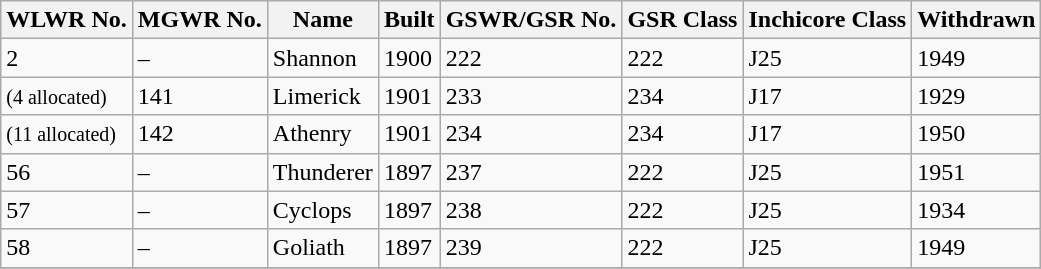<table class="wikitable">
<tr>
<th>WLWR No.</th>
<th>MGWR No.</th>
<th>Name</th>
<th>Built</th>
<th>GSWR/GSR No.</th>
<th>GSR Class</th>
<th>Inchicore Class</th>
<th>Withdrawn</th>
</tr>
<tr>
<td>2</td>
<td>–</td>
<td>Shannon</td>
<td>1900</td>
<td>222</td>
<td>222</td>
<td>J25</td>
<td>1949</td>
</tr>
<tr>
<td><small>(4 allocated)</small></td>
<td>141</td>
<td>Limerick</td>
<td>1901</td>
<td>233</td>
<td>234</td>
<td>J17</td>
<td>1929</td>
</tr>
<tr>
<td><small>(11 allocated)</small></td>
<td>142</td>
<td>Athenry</td>
<td>1901</td>
<td>234</td>
<td>234</td>
<td>J17</td>
<td>1950</td>
</tr>
<tr>
<td>56</td>
<td>–</td>
<td>Thunderer</td>
<td>1897</td>
<td>237</td>
<td>222</td>
<td>J25</td>
<td>1951</td>
</tr>
<tr>
<td>57</td>
<td>–</td>
<td>Cyclops</td>
<td>1897</td>
<td>238</td>
<td>222</td>
<td>J25</td>
<td>1934</td>
</tr>
<tr>
<td>58</td>
<td>–</td>
<td>Goliath</td>
<td>1897</td>
<td>239</td>
<td>222</td>
<td>J25</td>
<td>1949</td>
</tr>
<tr>
</tr>
</table>
